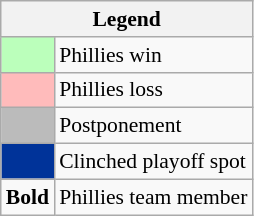<table class="wikitable" style="font-size:90%">
<tr>
<th colspan="2">Legend</th>
</tr>
<tr>
<td style="background:#bfb;"> </td>
<td>Phillies win</td>
</tr>
<tr>
<td style="background:#fbb;"> </td>
<td>Phillies loss</td>
</tr>
<tr>
<td style="background:#bbb;"> </td>
<td>Postponement</td>
</tr>
<tr>
<td style="background:#039;"> </td>
<td>Clinched playoff spot</td>
</tr>
<tr>
<td><strong>Bold</strong></td>
<td>Phillies team member</td>
</tr>
</table>
